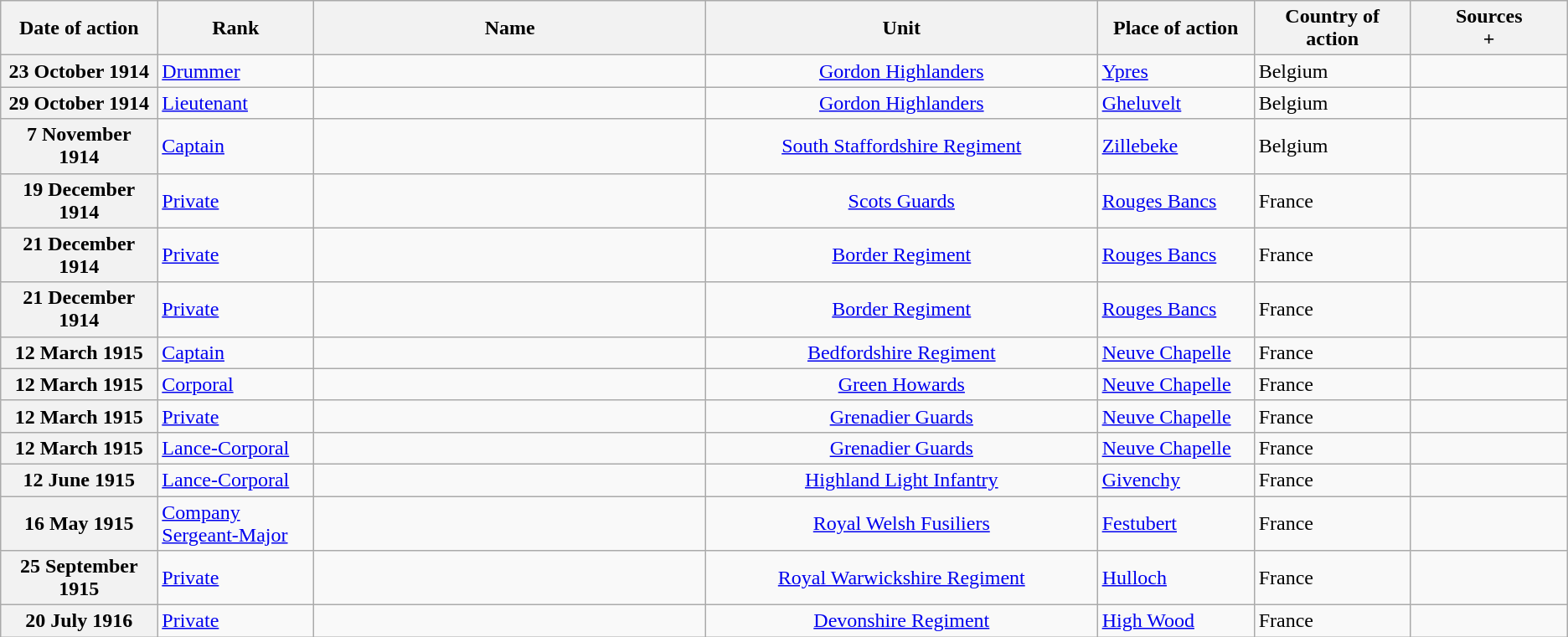<table class="wikitable sortable plainrowheaders" style="text-align: left; border-spacing: 2px; border: 1px solid darkgray;">
<tr>
<th width=10% scope="col">Date of action</th>
<th width=10% scope="col">Rank</th>
<th width=25% scope="col">Name</th>
<th width=25% scope="col">Unit</th>
<th width=10% scope="col">Place of action</th>
<th width=10% scope="col">Country of action</th>
<th class=unsortable width=10% scope="col">Sources<br>+</th>
</tr>
<tr>
<th scope="row">23 October 1914</th>
<td><a href='#'>Drummer</a></td>
<td align="center"></td>
<td align="center"><a href='#'>Gordon Highlanders</a></td>
<td><a href='#'>Ypres</a></td>
<td>Belgium</td>
<td align="center"></td>
</tr>
<tr>
<th scope="row">29 October 1914</th>
<td><a href='#'>Lieutenant</a></td>
<td align="center"></td>
<td align="center"><a href='#'>Gordon Highlanders</a></td>
<td><a href='#'>Gheluvelt</a></td>
<td>Belgium</td>
<td align="center"></td>
</tr>
<tr>
<th scope="row">7 November 1914</th>
<td><a href='#'>Captain</a></td>
<td align="center"></td>
<td align="center"><a href='#'>South Staffordshire Regiment</a></td>
<td><a href='#'>Zillebeke</a></td>
<td>Belgium</td>
<td align="center"></td>
</tr>
<tr>
<th scope="row">19 December 1914</th>
<td><a href='#'>Private</a></td>
<td align="center"></td>
<td align="center"><a href='#'>Scots Guards</a></td>
<td><a href='#'>Rouges Bancs</a></td>
<td>France</td>
<td align="center"></td>
</tr>
<tr>
<th scope="row">21 December 1914</th>
<td><a href='#'>Private</a></td>
<td align="center"></td>
<td align="center"><a href='#'>Border Regiment</a></td>
<td><a href='#'>Rouges Bancs</a></td>
<td>France</td>
<td align="center"></td>
</tr>
<tr>
<th scope="row">21 December 1914</th>
<td><a href='#'>Private</a></td>
<td align="center"></td>
<td align="center"><a href='#'>Border Regiment</a></td>
<td><a href='#'>Rouges Bancs</a></td>
<td>France</td>
<td align="center"></td>
</tr>
<tr>
<th scope="row">12 March 1915</th>
<td><a href='#'>Captain</a></td>
<td align="center"></td>
<td align="center"><a href='#'>Bedfordshire Regiment</a></td>
<td><a href='#'>Neuve Chapelle</a></td>
<td>France</td>
<td align="center"></td>
</tr>
<tr>
<th scope="row">12 March 1915</th>
<td><a href='#'>Corporal</a></td>
<td align="center"></td>
<td align="center"><a href='#'>Green Howards</a></td>
<td><a href='#'>Neuve Chapelle</a></td>
<td>France</td>
<td align="center"></td>
</tr>
<tr>
<th scope="row">12 March 1915</th>
<td><a href='#'>Private</a></td>
<td align="center"></td>
<td align="center"><a href='#'>Grenadier Guards</a></td>
<td><a href='#'>Neuve Chapelle</a></td>
<td>France</td>
<td align="center"></td>
</tr>
<tr>
<th scope="row">12 March 1915</th>
<td><a href='#'>Lance-Corporal</a></td>
<td align="center"></td>
<td align="center"><a href='#'>Grenadier Guards</a></td>
<td><a href='#'>Neuve Chapelle</a></td>
<td>France</td>
<td align="center"></td>
</tr>
<tr>
<th scope="row">12 June 1915</th>
<td><a href='#'>Lance-Corporal</a></td>
<td align="center"></td>
<td align="center"><a href='#'>Highland Light Infantry</a></td>
<td><a href='#'>Givenchy</a></td>
<td>France</td>
<td align="center"></td>
</tr>
<tr>
<th scope="row">16 May 1915</th>
<td><a href='#'>Company Sergeant-Major</a></td>
<td align="center"></td>
<td align="center"><a href='#'>Royal Welsh Fusiliers</a></td>
<td><a href='#'>Festubert</a></td>
<td>France</td>
<td align="center"></td>
</tr>
<tr>
<th scope="row">25 September 1915</th>
<td><a href='#'>Private</a></td>
<td align="center"></td>
<td align="center"><a href='#'>Royal Warwickshire Regiment</a></td>
<td><a href='#'>Hulloch</a></td>
<td>France</td>
<td align="center"></td>
</tr>
<tr>
<th scope="row">20 July 1916</th>
<td><a href='#'>Private</a></td>
<td align="center"></td>
<td align="center"><a href='#'>Devonshire Regiment</a></td>
<td><a href='#'>High Wood</a></td>
<td>France</td>
<td align="center"></td>
</tr>
</table>
